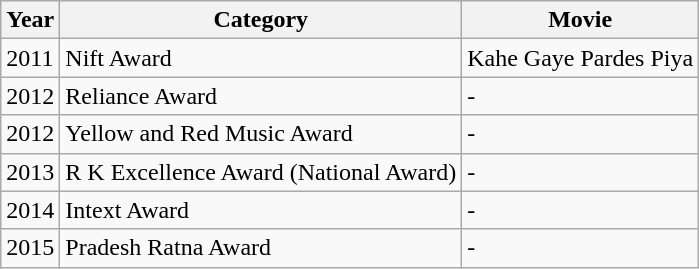<table class="wikitable">
<tr>
<th>Year</th>
<th>Category</th>
<th>Movie</th>
</tr>
<tr>
<td>2011</td>
<td>Nift Award</td>
<td>Kahe Gaye Pardes Piya</td>
</tr>
<tr>
<td>2012</td>
<td>Reliance Award</td>
<td>-</td>
</tr>
<tr>
<td>2012</td>
<td>Yellow and Red Music Award</td>
<td>-</td>
</tr>
<tr>
<td>2013</td>
<td>R K Excellence Award (National Award)</td>
<td>-</td>
</tr>
<tr>
<td>2014</td>
<td>Intext Award</td>
<td>-</td>
</tr>
<tr>
<td>2015</td>
<td>Pradesh Ratna Award</td>
<td>-</td>
</tr>
</table>
